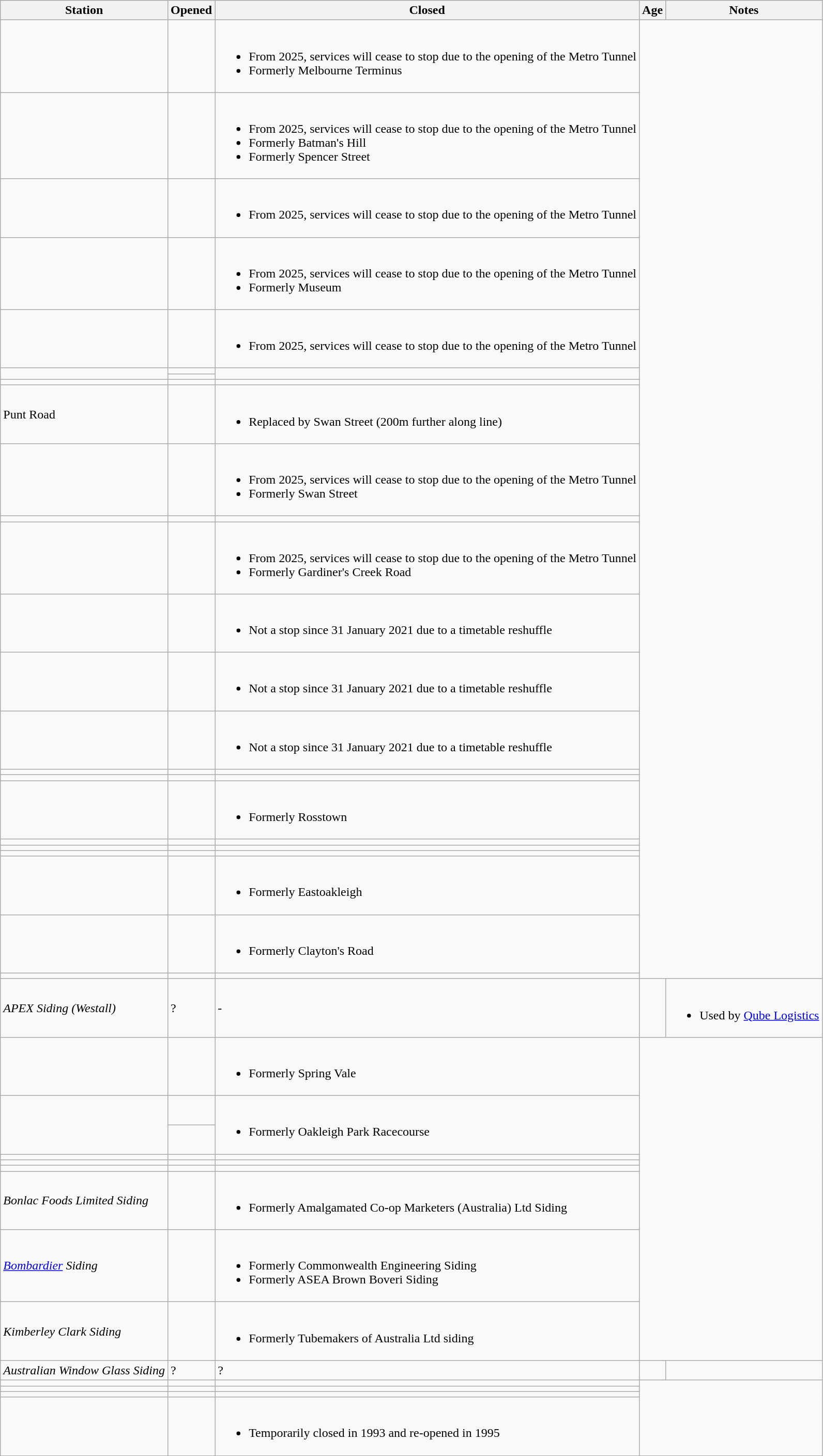<table class="wikitable sortable mw-collapsible mw-collapsed">
<tr>
<th>Station</th>
<th>Opened</th>
<th>Closed</th>
<th>Age</th>
<th scope=col class=unsortable>Notes</th>
</tr>
<tr>
<td></td>
<td></td>
<td><br><ul><li>From 2025, services will cease to stop due to the opening of the Metro Tunnel</li><li>Formerly Melbourne Terminus</li></ul></td>
</tr>
<tr>
<td></td>
<td></td>
<td><br><ul><li>From 2025, services will cease to stop due to the opening of the Metro Tunnel</li><li>Formerly Batman's Hill</li><li>Formerly Spencer Street</li></ul></td>
</tr>
<tr>
<td></td>
<td></td>
<td><br><ul><li>From 2025, services will cease to stop due to the opening of the Metro Tunnel</li></ul></td>
</tr>
<tr>
<td></td>
<td></td>
<td><br><ul><li>From 2025, services will cease to stop due to the opening of the Metro Tunnel</li><li>Formerly Museum</li></ul></td>
</tr>
<tr>
<td></td>
<td></td>
<td><br><ul><li>From 2025, services will cease to stop due to the opening of the Metro Tunnel</li></ul></td>
</tr>
<tr>
<td rowspan="2"></td>
<td></td>
<td rowspan="2"></td>
</tr>
<tr>
<td></td>
</tr>
<tr>
<td></td>
<td></td>
<td></td>
</tr>
<tr>
<td>Punt Road</td>
<td></td>
<td><br><ul><li>Replaced by Swan Street (200m further along line)</li></ul></td>
</tr>
<tr>
<td></td>
<td></td>
<td><br><ul><li>From 2025, services will cease to stop due to the opening of the Metro Tunnel</li><li>Formerly Swan Street</li></ul></td>
</tr>
<tr>
<td></td>
<td></td>
<td></td>
</tr>
<tr>
<td></td>
<td></td>
<td><br><ul><li>From 2025, services will cease to stop due to the opening of the Metro Tunnel</li><li>Formerly Gardiner's Creek Road</li></ul></td>
</tr>
<tr>
<td></td>
<td></td>
<td><br><ul><li>Not a stop since 31 January 2021 due to a timetable reshuffle</li></ul></td>
</tr>
<tr>
<td></td>
<td></td>
<td><br><ul><li>Not a stop since 31 January 2021 due to a timetable reshuffle</li></ul></td>
</tr>
<tr>
<td></td>
<td></td>
<td><br><ul><li>Not a stop since 31 January 2021 due to a timetable reshuffle</li></ul></td>
</tr>
<tr>
<td></td>
<td></td>
<td></td>
</tr>
<tr>
<td></td>
<td></td>
<td></td>
</tr>
<tr>
<td></td>
<td></td>
<td><br><ul><li>Formerly Rosstown</li></ul></td>
</tr>
<tr>
<td></td>
<td></td>
<td></td>
</tr>
<tr>
<td></td>
<td></td>
<td></td>
</tr>
<tr>
<td></td>
<td></td>
<td></td>
</tr>
<tr>
<td></td>
<td></td>
<td><br><ul><li>Formerly Eastoakleigh</li></ul></td>
</tr>
<tr>
<td></td>
<td></td>
<td><br><ul><li>Formerly Clayton's Road</li></ul></td>
</tr>
<tr>
<td></td>
<td></td>
<td></td>
</tr>
<tr>
<td><em>APEX Siding (Westall)</em></td>
<td>?</td>
<td>-</td>
<td></td>
<td><br><ul><li>Used by <a href='#'>Qube Logistics</a></li></ul></td>
</tr>
<tr>
<td></td>
<td></td>
<td><br><ul><li>Formerly Spring Vale</li></ul></td>
</tr>
<tr>
<td rowspan="2"></td>
<td></td>
<td rowspan="2"><br><ul><li>Formerly Oakleigh Park Racecourse</li></ul></td>
</tr>
<tr>
<td></td>
</tr>
<tr>
<td></td>
<td></td>
<td></td>
</tr>
<tr>
<td></td>
<td></td>
<td></td>
</tr>
<tr>
<td></td>
<td></td>
<td></td>
</tr>
<tr>
<td><em>Bonlac Foods Limited Siding</em></td>
<td></td>
<td><br><ul><li>Formerly Amalgamated Co-op Marketers (Australia) Ltd Siding</li></ul></td>
</tr>
<tr>
<td><em><a href='#'>Bombardier</a> Siding</em></td>
<td></td>
<td><br><ul><li>Formerly Commonwealth Engineering Siding</li><li>Formerly ASEA Brown Boveri Siding</li></ul></td>
</tr>
<tr>
<td><em>Kimberley Clark Siding</em></td>
<td></td>
<td><br><ul><li>Formerly Tubemakers of Australia Ltd siding</li></ul></td>
</tr>
<tr>
<td><em>Australian Window Glass Siding</em></td>
<td>?</td>
<td>?</td>
<td></td>
<td></td>
</tr>
<tr>
<td></td>
<td></td>
<td></td>
</tr>
<tr>
<td></td>
<td></td>
<td></td>
</tr>
<tr>
<td></td>
<td></td>
<td></td>
</tr>
<tr>
<td></td>
<td></td>
<td><br><ul><li>Temporarily closed in 1993 and re-opened in 1995</li></ul></td>
</tr>
</table>
